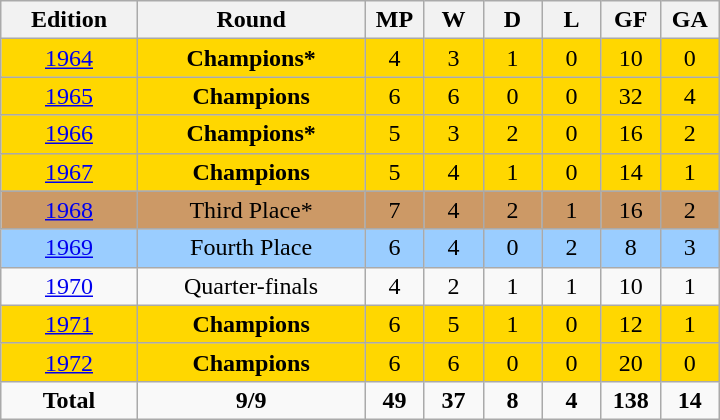<table class="wikitable" style="text-align:center; width:30em;">
<tr>
<th>Edition</th>
<th>Round</th>
<th style="width:2em;">MP</th>
<th style="width:2em;">W</th>
<th style="width:2em;">D</th>
<th style="width:2em;">L</th>
<th style="width:2em;">GF</th>
<th style="width:2em;">GA</th>
</tr>
<tr bgcolor=gold>
<td> <a href='#'>1964</a></td>
<td><strong>Champions*</strong></td>
<td>4</td>
<td>3</td>
<td>1</td>
<td>0</td>
<td>10</td>
<td>0</td>
</tr>
<tr bgcolor=gold>
<td> <a href='#'>1965</a></td>
<td><strong>Champions</strong></td>
<td>6</td>
<td>6</td>
<td>0</td>
<td>0</td>
<td>32</td>
<td>4</td>
</tr>
<tr bgcolor=gold>
<td> <a href='#'>1966</a></td>
<td><strong>Champions*</strong></td>
<td>5</td>
<td>3</td>
<td>2</td>
<td>0</td>
<td>16</td>
<td>2</td>
</tr>
<tr bgcolor=gold>
<td> <a href='#'>1967</a></td>
<td><strong>Champions</strong></td>
<td>5</td>
<td>4</td>
<td>1</td>
<td>0</td>
<td>14</td>
<td>1</td>
</tr>
<tr bgcolor="#cc9966">
<td> <a href='#'>1968</a></td>
<td>Third Place*</td>
<td>7</td>
<td>4</td>
<td>2</td>
<td>1</td>
<td>16</td>
<td>2</td>
</tr>
<tr bgcolor="#9acdff">
<td> <a href='#'>1969</a></td>
<td>Fourth Place</td>
<td>6</td>
<td>4</td>
<td>0</td>
<td>2</td>
<td>8</td>
<td>3</td>
</tr>
<tr>
<td> <a href='#'>1970</a></td>
<td>Quarter-finals</td>
<td>4</td>
<td>2</td>
<td>1</td>
<td>1</td>
<td>10</td>
<td>1</td>
</tr>
<tr bgcolor=gold>
<td> <a href='#'>1971</a></td>
<td><strong>Champions</strong></td>
<td>6</td>
<td>5</td>
<td>1</td>
<td>0</td>
<td>12</td>
<td>1</td>
</tr>
<tr bgcolor=gold>
<td> <a href='#'>1972</a></td>
<td><strong>Champions</strong></td>
<td>6</td>
<td>6</td>
<td>0</td>
<td>0</td>
<td>20</td>
<td>0</td>
</tr>
<tr>
<td><strong>Total</strong></td>
<td><strong>9/9</strong></td>
<td><strong>49</strong></td>
<td><strong>37</strong></td>
<td><strong>8</strong></td>
<td><strong>4</strong></td>
<td><strong>138</strong></td>
<td><strong>14</strong></td>
</tr>
</table>
